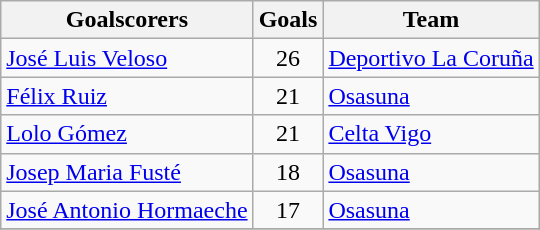<table class="wikitable sortable">
<tr>
<th>Goalscorers</th>
<th>Goals</th>
<th>Team</th>
</tr>
<tr>
<td> <a href='#'>José Luis Veloso</a></td>
<td style="text-align:center;">26</td>
<td><a href='#'>Deportivo La Coruña</a></td>
</tr>
<tr>
<td> <a href='#'>Félix Ruiz</a></td>
<td style="text-align:center;">21</td>
<td><a href='#'>Osasuna</a></td>
</tr>
<tr>
<td> <a href='#'>Lolo Gómez</a></td>
<td style="text-align:center;">21</td>
<td><a href='#'>Celta Vigo</a></td>
</tr>
<tr>
<td> <a href='#'>Josep Maria Fusté</a></td>
<td style="text-align:center;">18</td>
<td><a href='#'>Osasuna</a></td>
</tr>
<tr>
<td> <a href='#'>José Antonio Hormaeche</a></td>
<td style="text-align:center;">17</td>
<td><a href='#'>Osasuna</a></td>
</tr>
<tr>
</tr>
</table>
